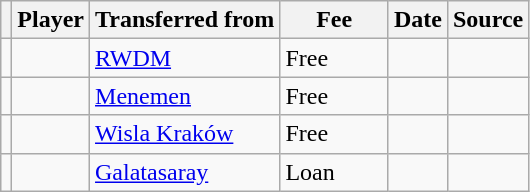<table class="wikitable plainrowheaders sortable">
<tr>
<th></th>
<th scope="col">Player</th>
<th>Transferred from</th>
<th style="width: 65px;">Fee</th>
<th scope="col">Date</th>
<th scope="col">Source</th>
</tr>
<tr>
<td align="center"></td>
<td></td>
<td> <a href='#'>RWDM</a></td>
<td>Free</td>
<td></td>
<td></td>
</tr>
<tr>
<td align="center"></td>
<td></td>
<td> <a href='#'>Menemen</a></td>
<td>Free</td>
<td></td>
<td></td>
</tr>
<tr>
<td align="center"></td>
<td></td>
<td> <a href='#'>Wisla Kraków</a></td>
<td>Free</td>
<td></td>
<td></td>
</tr>
<tr>
<td align="center"></td>
<td></td>
<td> <a href='#'>Galatasaray</a></td>
<td>Loan</td>
<td></td>
<td></td>
</tr>
</table>
